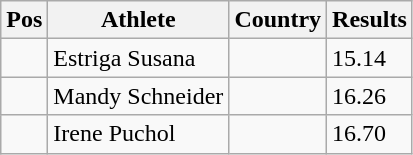<table class="wikitable">
<tr>
<th>Pos</th>
<th>Athlete</th>
<th>Country</th>
<th>Results</th>
</tr>
<tr>
<td align="center"></td>
<td>Estriga Susana</td>
<td></td>
<td>15.14</td>
</tr>
<tr>
<td align="center"></td>
<td>Mandy Schneider</td>
<td></td>
<td>16.26</td>
</tr>
<tr>
<td align="center"></td>
<td>Irene Puchol</td>
<td></td>
<td>16.70</td>
</tr>
</table>
